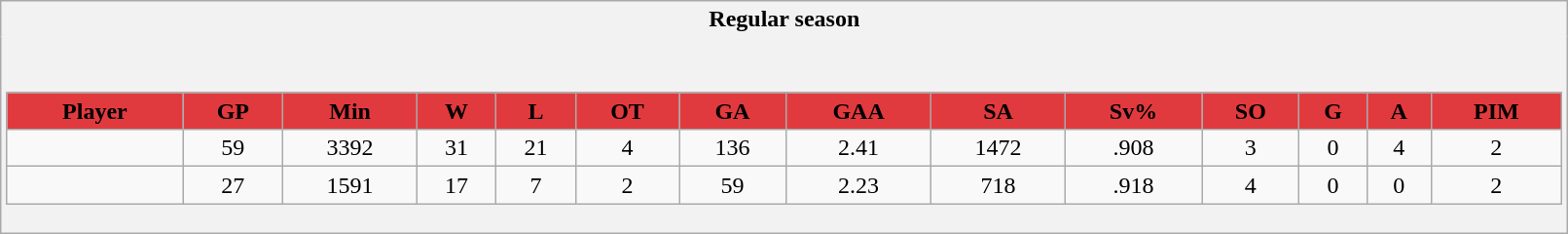<table class="wikitable"  style="width:85%;">
<tr>
<th style="border: 0;">Regular season</th>
</tr>
<tr>
<td style="background: #f2f2f2; border: 0; text-align: center;"><br><table class="wikitable sortable" style="width:100%;">
<tr style="text-align:center; background:#ddd;">
<th style="background:#E13A3E; color:black">Player</th>
<th style="background:#E13A3E; color:black">GP</th>
<th style="background:#E13A3E; color:black">Min</th>
<th style="background:#E13A3E; color:black">W</th>
<th style="background:#E13A3E; color:black">L</th>
<th style="background:#E13A3E; color:black">OT</th>
<th style="background:#E13A3E; color:black">GA</th>
<th style="background:#E13A3E; color:black">GAA</th>
<th style="background:#E13A3E; color:black">SA</th>
<th style="background:#E13A3E; color:black">Sv%</th>
<th style="background:#E13A3E; color:black">SO</th>
<th style="background:#E13A3E; color:black">G</th>
<th style="background:#E13A3E; color:black">A</th>
<th style="background:#E13A3E; color:black">PIM</th>
</tr>
<tr align=center>
<td></td>
<td>59</td>
<td>3392</td>
<td>31</td>
<td>21</td>
<td>4</td>
<td>136</td>
<td>2.41</td>
<td>1472</td>
<td>.908</td>
<td>3</td>
<td>0</td>
<td>4</td>
<td>2</td>
</tr>
<tr align=center>
<td></td>
<td>27</td>
<td>1591</td>
<td>17</td>
<td>7</td>
<td>2</td>
<td>59</td>
<td>2.23</td>
<td>718</td>
<td>.918</td>
<td>4</td>
<td>0</td>
<td>0</td>
<td>2</td>
</tr>
</table>
</td>
</tr>
</table>
